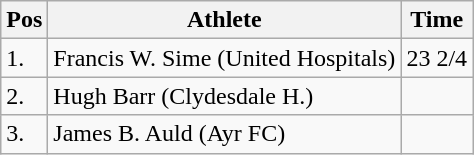<table class="wikitable">
<tr>
<th>Pos</th>
<th>Athlete</th>
<th>Time</th>
</tr>
<tr>
<td>1.</td>
<td>Francis W. Sime (United Hospitals)</td>
<td>23 2/4</td>
</tr>
<tr>
<td>2.</td>
<td>Hugh Barr (Clydesdale H.)</td>
<td></td>
</tr>
<tr>
<td>3.</td>
<td>James B. Auld (Ayr FC)</td>
<td></td>
</tr>
</table>
